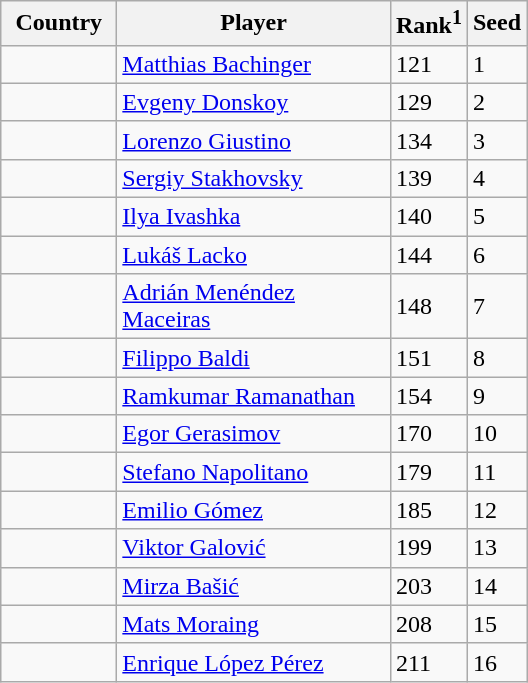<table class="sortable wikitable">
<tr>
<th width="70">Country</th>
<th width="175">Player</th>
<th>Rank<sup>1</sup></th>
<th>Seed</th>
</tr>
<tr>
<td></td>
<td><a href='#'>Matthias Bachinger</a></td>
<td>121</td>
<td>1</td>
</tr>
<tr>
<td></td>
<td><a href='#'>Evgeny Donskoy</a></td>
<td>129</td>
<td>2</td>
</tr>
<tr>
<td></td>
<td><a href='#'>Lorenzo Giustino</a></td>
<td>134</td>
<td>3</td>
</tr>
<tr>
<td></td>
<td><a href='#'>Sergiy Stakhovsky</a></td>
<td>139</td>
<td>4</td>
</tr>
<tr>
<td></td>
<td><a href='#'>Ilya Ivashka</a></td>
<td>140</td>
<td>5</td>
</tr>
<tr>
<td></td>
<td><a href='#'>Lukáš Lacko</a></td>
<td>144</td>
<td>6</td>
</tr>
<tr>
<td></td>
<td><a href='#'>Adrián Menéndez Maceiras</a></td>
<td>148</td>
<td>7</td>
</tr>
<tr>
<td></td>
<td><a href='#'>Filippo Baldi</a></td>
<td>151</td>
<td>8</td>
</tr>
<tr>
<td></td>
<td><a href='#'>Ramkumar Ramanathan</a></td>
<td>154</td>
<td>9</td>
</tr>
<tr>
<td></td>
<td><a href='#'>Egor Gerasimov</a></td>
<td>170</td>
<td>10</td>
</tr>
<tr>
<td></td>
<td><a href='#'>Stefano Napolitano</a></td>
<td>179</td>
<td>11</td>
</tr>
<tr>
<td></td>
<td><a href='#'>Emilio Gómez</a></td>
<td>185</td>
<td>12</td>
</tr>
<tr>
<td></td>
<td><a href='#'>Viktor Galović</a></td>
<td>199</td>
<td>13</td>
</tr>
<tr>
<td></td>
<td><a href='#'>Mirza Bašić</a></td>
<td>203</td>
<td>14</td>
</tr>
<tr>
<td></td>
<td><a href='#'>Mats Moraing</a></td>
<td>208</td>
<td>15</td>
</tr>
<tr>
<td></td>
<td><a href='#'>Enrique López Pérez</a></td>
<td>211</td>
<td>16</td>
</tr>
</table>
